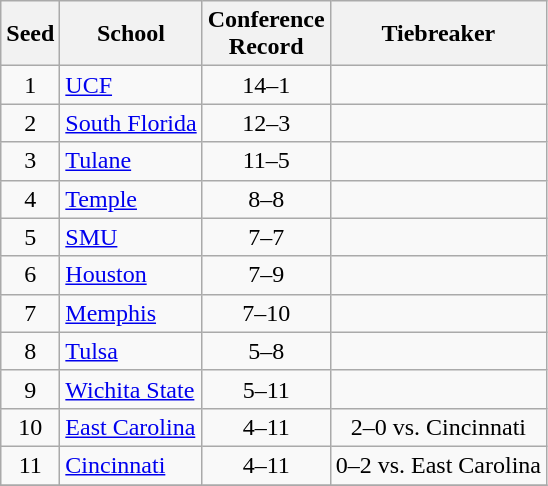<table class="wikitable" style="white-space:nowrap; text-align:center">
<tr>
<th>Seed</th>
<th>School</th>
<th>Conference<br>Record</th>
<th>Tiebreaker</th>
</tr>
<tr>
<td>1</td>
<td align=left><a href='#'>UCF</a></td>
<td>14–1</td>
<td></td>
</tr>
<tr>
<td>2</td>
<td align=left><a href='#'>South Florida</a></td>
<td>12–3</td>
<td></td>
</tr>
<tr>
<td>3</td>
<td align=left><a href='#'>Tulane</a></td>
<td>11–5</td>
<td></td>
</tr>
<tr>
<td>4</td>
<td align=left><a href='#'>Temple</a></td>
<td>8–8</td>
<td></td>
</tr>
<tr>
<td>5</td>
<td align=left><a href='#'>SMU</a></td>
<td>7–7</td>
<td></td>
</tr>
<tr>
<td>6</td>
<td align=left><a href='#'>Houston</a></td>
<td>7–9</td>
<td></td>
</tr>
<tr>
<td>7</td>
<td align=left><a href='#'>Memphis</a></td>
<td>7–10</td>
<td></td>
</tr>
<tr>
<td>8</td>
<td align=left><a href='#'>Tulsa</a></td>
<td>5–8</td>
<td></td>
</tr>
<tr>
<td>9</td>
<td align=left><a href='#'>Wichita State</a></td>
<td>5–11</td>
<td></td>
</tr>
<tr>
<td>10</td>
<td align=left><a href='#'>East Carolina</a></td>
<td>4–11</td>
<td>2–0 vs. Cincinnati</td>
</tr>
<tr>
<td>11</td>
<td align=left><a href='#'>Cincinnati</a></td>
<td>4–11</td>
<td>0–2 vs. East Carolina</td>
</tr>
<tr>
</tr>
</table>
